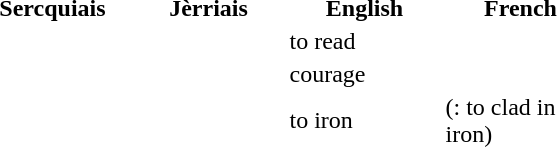<table>
<tr>
<th style="width:100px;">Sercquiais</th>
<th style="width:100px;">Jèrriais</th>
<th style="width:100px;">English</th>
<th style="width:100px;">French</th>
</tr>
<tr>
<td></td>
<td></td>
<td>to read</td>
<td></td>
</tr>
<tr>
<td></td>
<td></td>
<td>courage</td>
<td></td>
</tr>
<tr>
<td></td>
<td></td>
<td>to iron</td>
<td> (: to clad in iron)</td>
</tr>
</table>
